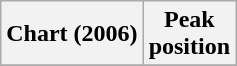<table class="wikitable plainrowheaders" style="text-align:center">
<tr>
<th scope="col">Chart (2006)</th>
<th scope="col">Peak<br>position</th>
</tr>
<tr>
</tr>
</table>
